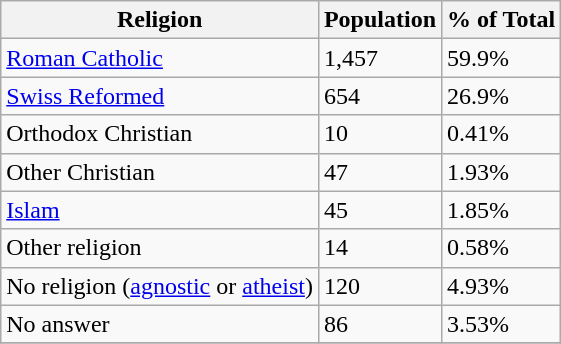<table class="wikitable">
<tr>
<th>Religion</th>
<th>Population</th>
<th>% of Total</th>
</tr>
<tr>
<td><a href='#'>Roman Catholic</a></td>
<td>1,457</td>
<td>59.9%</td>
</tr>
<tr>
<td><a href='#'>Swiss Reformed</a></td>
<td>654</td>
<td>26.9%</td>
</tr>
<tr>
<td>Orthodox Christian</td>
<td>10</td>
<td>0.41%</td>
</tr>
<tr>
<td>Other Christian</td>
<td>47</td>
<td>1.93%</td>
</tr>
<tr>
<td><a href='#'>Islam</a></td>
<td>45</td>
<td>1.85%</td>
</tr>
<tr>
<td>Other religion</td>
<td>14</td>
<td>0.58%</td>
</tr>
<tr>
<td>No religion (<a href='#'>agnostic</a> or <a href='#'>atheist</a>)</td>
<td>120</td>
<td>4.93%</td>
</tr>
<tr>
<td>No answer</td>
<td>86</td>
<td>3.53%</td>
</tr>
<tr>
</tr>
</table>
